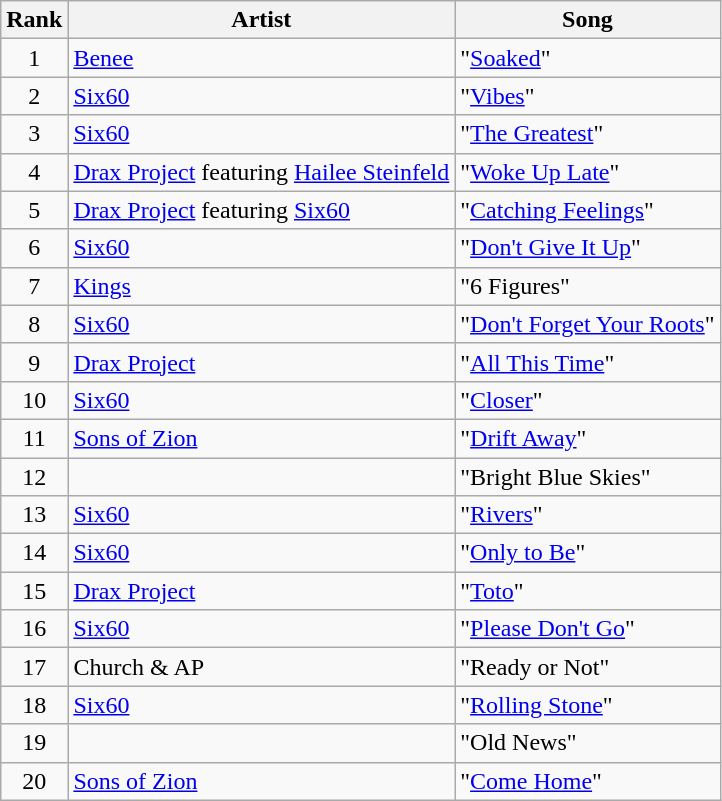<table class="wikitable sortable">
<tr>
<th>Rank</th>
<th>Artist</th>
<th>Song</th>
</tr>
<tr>
<td align="center">1</td>
<td><a href='#'>Benee</a></td>
<td>"<a href='#'>Soaked</a>"</td>
</tr>
<tr>
<td align="center">2</td>
<td><a href='#'>Six60</a></td>
<td>"<a href='#'>Vibes</a>"</td>
</tr>
<tr>
<td align="center">3</td>
<td><a href='#'>Six60</a></td>
<td>"<a href='#'>The Greatest</a>"</td>
</tr>
<tr>
<td align="center">4</td>
<td><a href='#'>Drax Project</a> featuring <a href='#'>Hailee Steinfeld</a></td>
<td>"<a href='#'>Woke Up Late</a>"</td>
</tr>
<tr>
<td align="center">5</td>
<td><a href='#'>Drax Project</a> featuring <a href='#'>Six60</a></td>
<td>"<a href='#'>Catching Feelings</a>"</td>
</tr>
<tr>
<td align="center">6</td>
<td><a href='#'>Six60</a></td>
<td>"<a href='#'>Don't Give It Up</a>"</td>
</tr>
<tr>
<td align="center">7</td>
<td><a href='#'>Kings</a></td>
<td>"6 Figures"</td>
</tr>
<tr>
<td align="center">8</td>
<td><a href='#'>Six60</a></td>
<td>"<a href='#'>Don't Forget Your Roots</a>"</td>
</tr>
<tr>
<td align="center">9</td>
<td><a href='#'>Drax Project</a></td>
<td>"<a href='#'>All This Time</a>"</td>
</tr>
<tr>
<td align="center">10</td>
<td><a href='#'>Six60</a></td>
<td>"<a href='#'>Closer</a>"</td>
</tr>
<tr>
<td align="center">11</td>
<td><a href='#'>Sons of Zion</a></td>
<td>"<a href='#'>Drift Away</a>"</td>
</tr>
<tr>
<td align="center">12</td>
<td></td>
<td>"Bright Blue Skies"</td>
</tr>
<tr>
<td align="center">13</td>
<td><a href='#'>Six60</a></td>
<td>"<a href='#'>Rivers</a>"</td>
</tr>
<tr>
<td align="center">14</td>
<td><a href='#'>Six60</a></td>
<td>"<a href='#'>Only to Be</a>"</td>
</tr>
<tr>
<td align="center">15</td>
<td><a href='#'>Drax Project</a></td>
<td>"<a href='#'>Toto</a>"</td>
</tr>
<tr>
<td align="center">16</td>
<td><a href='#'>Six60</a></td>
<td>"<a href='#'>Please Don't Go</a>"</td>
</tr>
<tr>
<td align="center">17</td>
<td>Church & AP</td>
<td>"Ready or Not"</td>
</tr>
<tr>
<td align="center">18</td>
<td><a href='#'>Six60</a></td>
<td>"<a href='#'>Rolling Stone</a>"</td>
</tr>
<tr>
<td align="center">19</td>
<td></td>
<td>"Old News"</td>
</tr>
<tr>
<td align="center">20</td>
<td><a href='#'>Sons of Zion</a></td>
<td>"<a href='#'>Come Home</a>"</td>
</tr>
</table>
